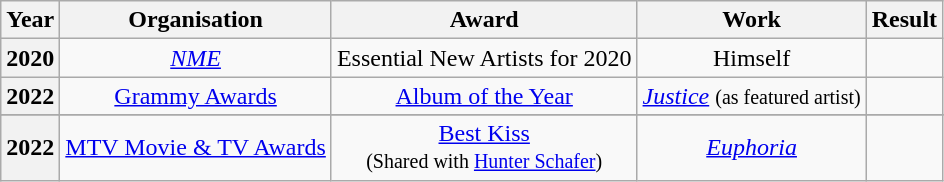<table class="wikitable plainrowheaders" style="text-align:center;">
<tr>
<th>Year</th>
<th>Organisation</th>
<th>Award</th>
<th>Work</th>
<th>Result</th>
</tr>
<tr>
<th scope="row">2020</th>
<td><em><a href='#'>NME</a></em></td>
<td>Essential New Artists for 2020</td>
<td>Himself</td>
<td></td>
</tr>
<tr>
<th scope="row">2022</th>
<td><a href='#'>Grammy Awards</a></td>
<td><a href='#'>Album of the Year</a></td>
<td><em><a href='#'>Justice</a></em> <small>(as featured artist)</small></td>
<td></td>
</tr>
<tr>
</tr>
<tr>
<th scope="row">2022</th>
<td><a href='#'>MTV Movie & TV Awards</a></td>
<td><a href='#'>Best Kiss</a><br><small>(Shared with <a href='#'>Hunter Schafer</a>)</small></td>
<td><em><a href='#'>Euphoria</a></em></td>
<td></td>
</tr>
</table>
